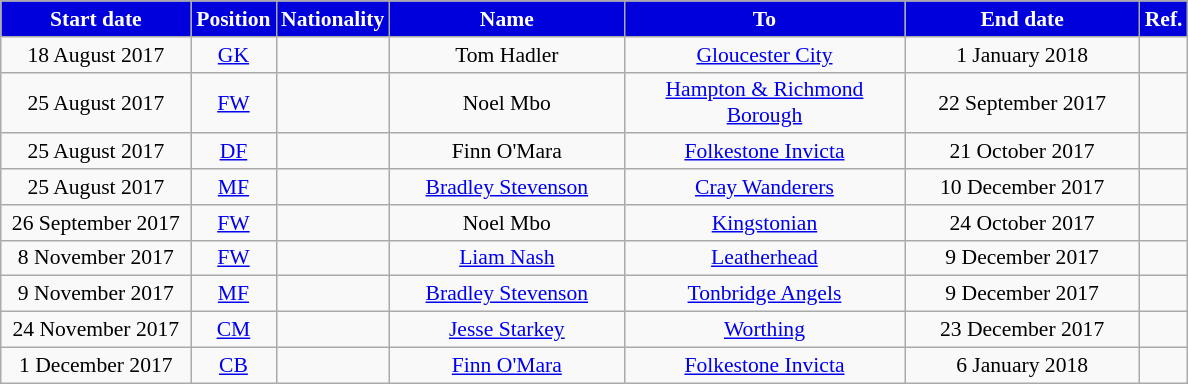<table class="wikitable"  style="text-align:center; font-size:90%; ">
<tr>
<th style="background:#0000DD; color:#FFFFFF; width:120px;">Start date</th>
<th style="background:#0000DD; color:#FFFFFF; width:50px;">Position</th>
<th style="background:#0000DD; color:#FFFFFF; width:50px;">Nationality</th>
<th style="background:#0000DD; color:#FFFFFF; width:150px;">Name</th>
<th style="background:#0000DD; color:#FFFFFF; width:180px;">To</th>
<th style="background:#0000DD; color:#FFFFFF; width:150px;">End date</th>
<th style="background:#0000DD; color:#FFFFFF; width:25px;">Ref.</th>
</tr>
<tr>
<td>18 August 2017</td>
<td><a href='#'>GK</a></td>
<td></td>
<td>Tom Hadler</td>
<td><a href='#'>Gloucester City</a></td>
<td>1 January 2018</td>
<td></td>
</tr>
<tr>
<td>25 August 2017</td>
<td><a href='#'>FW</a></td>
<td></td>
<td>Noel Mbo</td>
<td><a href='#'>Hampton & Richmond Borough</a></td>
<td>22 September 2017</td>
<td></td>
</tr>
<tr>
<td>25 August 2017</td>
<td><a href='#'>DF</a></td>
<td></td>
<td>Finn O'Mara</td>
<td><a href='#'>Folkestone Invicta</a></td>
<td>21 October 2017</td>
<td></td>
</tr>
<tr>
<td>25 August 2017</td>
<td><a href='#'>MF</a></td>
<td></td>
<td><a href='#'>Bradley Stevenson</a></td>
<td><a href='#'>Cray Wanderers</a></td>
<td>10 December 2017</td>
<td></td>
</tr>
<tr>
<td>26 September 2017</td>
<td><a href='#'>FW</a></td>
<td></td>
<td>Noel Mbo</td>
<td><a href='#'>Kingstonian</a></td>
<td>24 October 2017</td>
<td></td>
</tr>
<tr>
<td>8 November 2017</td>
<td><a href='#'>FW</a></td>
<td></td>
<td><a href='#'>Liam Nash</a></td>
<td><a href='#'>Leatherhead</a></td>
<td>9 December 2017</td>
<td></td>
</tr>
<tr>
<td>9 November 2017</td>
<td><a href='#'>MF</a></td>
<td></td>
<td><a href='#'>Bradley Stevenson</a></td>
<td><a href='#'>Tonbridge Angels</a></td>
<td>9 December 2017</td>
<td></td>
</tr>
<tr>
<td>24 November 2017</td>
<td><a href='#'>CM</a></td>
<td></td>
<td><a href='#'>Jesse Starkey</a></td>
<td><a href='#'>Worthing</a></td>
<td>23 December 2017</td>
<td></td>
</tr>
<tr>
<td>1 December 2017</td>
<td><a href='#'>CB</a></td>
<td></td>
<td><a href='#'>Finn O'Mara</a></td>
<td><a href='#'>Folkestone Invicta</a></td>
<td>6 January 2018</td>
<td></td>
</tr>
</table>
